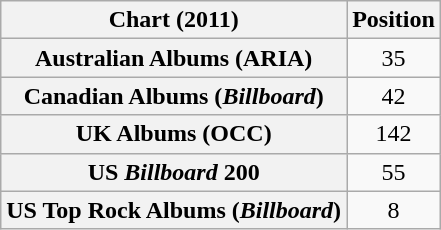<table class="wikitable sortable plainrowheaders" style="text-align:center">
<tr>
<th scope="col">Chart (2011)</th>
<th scope="col">Position</th>
</tr>
<tr>
<th scope="row">Australian Albums (ARIA)</th>
<td>35</td>
</tr>
<tr>
<th scope="row">Canadian Albums (<em>Billboard</em>)</th>
<td>42</td>
</tr>
<tr>
<th scope="row">UK Albums (OCC)</th>
<td>142</td>
</tr>
<tr>
<th scope="row">US <em>Billboard</em> 200</th>
<td>55</td>
</tr>
<tr>
<th scope="row">US Top Rock Albums (<em>Billboard</em>)</th>
<td>8</td>
</tr>
</table>
